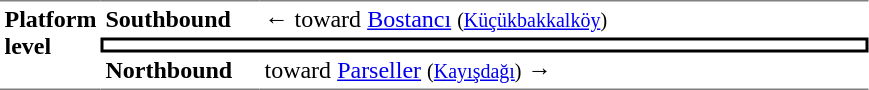<table cellpadding="3" cellspacing="0" border="0">
<tr>
<td rowspan="3" width="50" style="border-top-color: gray; border-bottom-color: gray; border-top-width: 1px; border-bottom-width: 1px; border-top-style: solid; border-bottom-style: solid;" valign="top"><strong>Platform level</strong></td>
<td width="100" style="border-top-color: gray; border-top-width: 1px; border-top-style: solid;"><strong>Southbound</strong></td>
<td width="400" style="border-top-color: gray; border-top-width: 1px; border-top-style: solid;">←  toward <a href='#'>Bostancı</a> <small>(<a href='#'>Küçükbakkalköy</a>)</small></td>
</tr>
<tr>
<td colspan="2" style="border: 2px solid black; border-image: none; text-align: center;"></td>
</tr>
<tr>
<td style="border-bottom-color: gray; border-bottom-width: 1px; border-bottom-style: solid;"><strong>Northbound</strong></td>
<td style="border-bottom-color: gray; border-bottom-width: 1px; border-bottom-style: solid;"> toward <a href='#'>Parseller</a> <small>(<a href='#'>Kayışdağı</a>)</small> →</td>
</tr>
</table>
